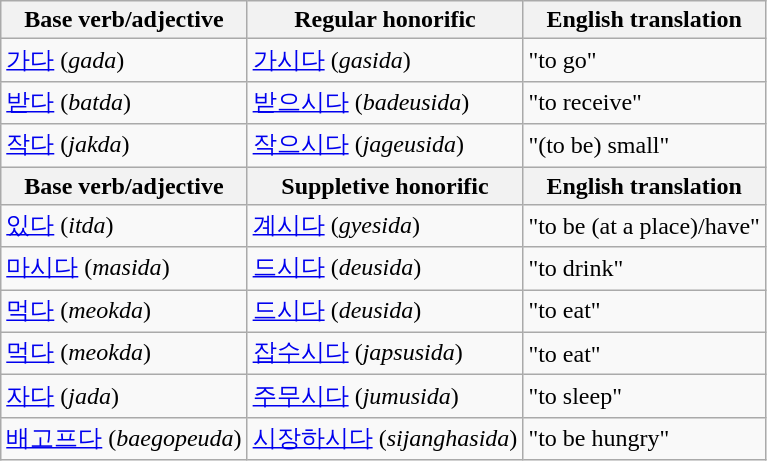<table class="wikitable">
<tr>
<th>Base verb/adjective</th>
<th>Regular honorific</th>
<th>English translation</th>
</tr>
<tr>
<td><a href='#'>가다</a> (<em>gada</em>)</td>
<td><a href='#'>가시다</a> (<em>gasida</em>)</td>
<td>"to go"</td>
</tr>
<tr>
<td><a href='#'>받다</a> (<em>batda</em>)</td>
<td><a href='#'>받으시다</a> (<em>badeusida</em>)</td>
<td>"to receive"</td>
</tr>
<tr>
<td><a href='#'>작다</a> (<em>jakda</em>)</td>
<td><a href='#'>작으시다</a> (<em>jageusida</em>)</td>
<td>"(to be) small"</td>
</tr>
<tr>
<th>Base verb/adjective</th>
<th>Suppletive honorific</th>
<th>English translation</th>
</tr>
<tr>
<td><a href='#'>있다</a> (<em>itda</em>)</td>
<td><a href='#'>계시다</a> (<em>gyesida</em>)</td>
<td>"to be (at a place)/have"</td>
</tr>
<tr>
<td><a href='#'>마시다</a> (<em>masida</em>)</td>
<td><a href='#'>드시다</a> (<em>deusida</em>)</td>
<td>"to drink"</td>
</tr>
<tr>
<td><a href='#'>먹다</a> (<em>meokda</em>)</td>
<td><a href='#'>드시다</a> (<em>deusida</em>)</td>
<td>"to eat"</td>
</tr>
<tr>
<td><a href='#'>먹다</a> (<em>meokda</em>)</td>
<td><a href='#'>잡수시다</a> (<em>japsusida</em>)</td>
<td>"to eat"</td>
</tr>
<tr>
<td><a href='#'>자다</a> (<em>jada</em>)</td>
<td><a href='#'>주무시다</a> (<em>jumusida</em>)</td>
<td>"to sleep"</td>
</tr>
<tr>
<td><a href='#'>배고프다</a> (<em>baegopeuda</em>)</td>
<td><a href='#'>시장하시다</a> (<em>sijanghasida</em>)</td>
<td>"to be hungry"</td>
</tr>
</table>
